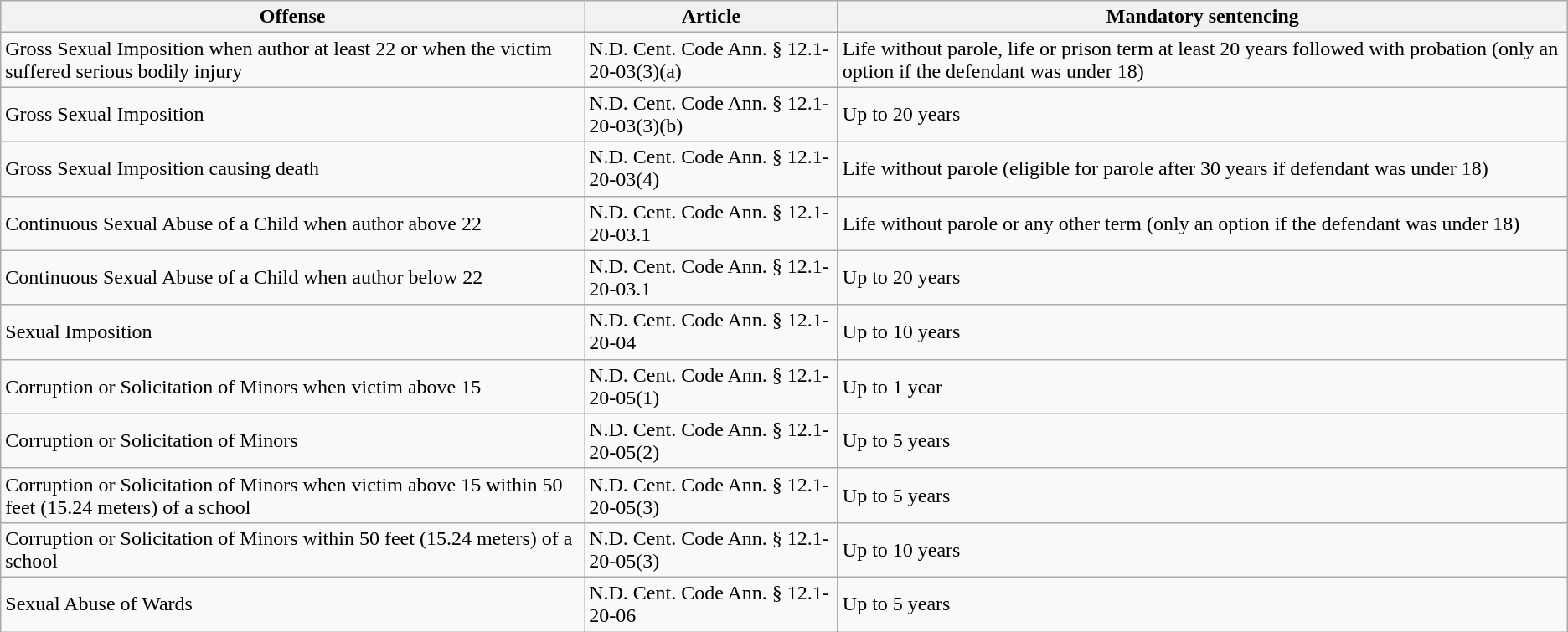<table class="wikitable">
<tr>
<th>Offense</th>
<th>Article</th>
<th>Mandatory sentencing</th>
</tr>
<tr>
<td>Gross Sexual Imposition when author at least 22 or when the victim suffered serious bodily injury</td>
<td>N.D. Cent. Code Ann. § 12.1-20-03(3)(a)</td>
<td>Life without parole, life or prison term at least 20 years followed with probation (only an option if the defendant was under 18)</td>
</tr>
<tr>
<td>Gross Sexual Imposition</td>
<td>N.D. Cent. Code Ann. § 12.1-20-03(3)(b)</td>
<td>Up to 20 years</td>
</tr>
<tr>
<td>Gross Sexual Imposition causing death</td>
<td>N.D. Cent. Code Ann. § 12.1-20-03(4)</td>
<td>Life without parole (eligible for parole after 30 years if defendant was under 18)</td>
</tr>
<tr>
<td>Continuous Sexual Abuse of a Child when author above 22</td>
<td>N.D. Cent. Code Ann. § 12.1-20-03.1</td>
<td>Life without parole or any other term (only an option if the defendant was under 18)</td>
</tr>
<tr>
<td>Continuous Sexual Abuse of a Child when author below 22</td>
<td>N.D. Cent. Code Ann. § 12.1-20-03.1</td>
<td>Up to 20 years</td>
</tr>
<tr>
<td>Sexual Imposition</td>
<td>N.D. Cent. Code Ann. § 12.1-20-04</td>
<td>Up to 10 years</td>
</tr>
<tr>
<td>Corruption or Solicitation of Minors when victim above 15</td>
<td>N.D. Cent. Code Ann. § 12.1-20-05(1)</td>
<td>Up to 1 year</td>
</tr>
<tr>
<td>Corruption or Solicitation of Minors</td>
<td>N.D. Cent. Code Ann. § 12.1-20-05(2)</td>
<td>Up to 5 years</td>
</tr>
<tr>
<td>Corruption or Solicitation of Minors when victim above 15 within 50 feet (15.24 meters) of a school</td>
<td>N.D. Cent. Code Ann. § 12.1-20-05(3)</td>
<td>Up to 5 years</td>
</tr>
<tr>
<td>Corruption or Solicitation of Minors within 50 feet (15.24 meters) of a school</td>
<td>N.D. Cent. Code Ann. § 12.1-20-05(3)</td>
<td>Up to 10 years</td>
</tr>
<tr>
<td>Sexual Abuse of Wards</td>
<td>N.D. Cent. Code Ann. § 12.1-20-06</td>
<td>Up to 5 years</td>
</tr>
</table>
